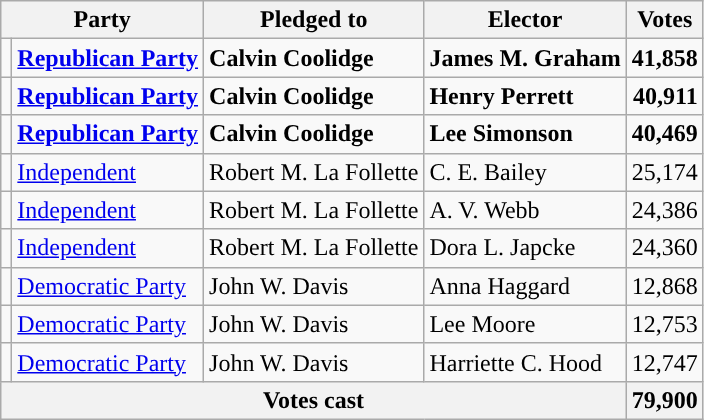<table class="wikitable">
<tr>
<th colspan=2>Party</th>
<th>Pledged to</th>
<th>Elector</th>
<th>Votes</th>
</tr>
<tr style="font-weight:bold">
<td></td>
<td><a href='#'>Republican Party</a></td>
<td>Calvin Coolidge</td>
<td>James M. Graham</td>
<td align="right">41,858</td>
</tr>
<tr style="font-weight:bold">
<td></td>
<td><a href='#'>Republican Party</a></td>
<td>Calvin Coolidge</td>
<td>Henry Perrett</td>
<td align="right">40,911</td>
</tr>
<tr style="font-weight:bold">
<td></td>
<td><a href='#'>Republican Party</a></td>
<td>Calvin Coolidge</td>
<td>Lee Simonson</td>
<td align="right">40,469</td>
</tr>
<tr>
<td></td>
<td><a href='#'>Independent</a></td>
<td>Robert M. La Follette</td>
<td>C. E. Bailey</td>
<td align="right">25,174</td>
</tr>
<tr>
<td></td>
<td><a href='#'>Independent</a></td>
<td>Robert M. La Follette</td>
<td>A. V. Webb</td>
<td align="right">24,386</td>
</tr>
<tr>
<td></td>
<td><a href='#'>Independent</a></td>
<td>Robert M. La Follette</td>
<td>Dora L. Japcke</td>
<td align="right">24,360</td>
</tr>
<tr>
<td></td>
<td><a href='#'>Democratic Party</a></td>
<td>John W. Davis</td>
<td>Anna Haggard</td>
<td align="right">12,868</td>
</tr>
<tr>
<td></td>
<td><a href='#'>Democratic Party</a></td>
<td>John W. Davis</td>
<td>Lee Moore</td>
<td align="right">12,753</td>
</tr>
<tr>
<td></td>
<td><a href='#'>Democratic Party</a></td>
<td>John W. Davis</td>
<td>Harriette C. Hood</td>
<td align="right">12,747</td>
</tr>
<tr>
<th colspan="4">Votes cast</th>
<th>79,900</th>
</tr>
</table>
